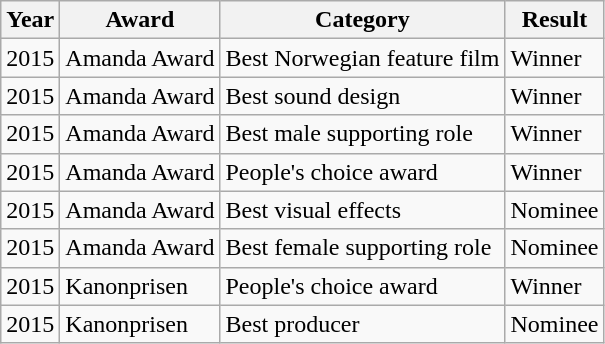<table class="wikitable sortable">
<tr>
<th>Year</th>
<th>Award</th>
<th>Category</th>
<th>Result</th>
</tr>
<tr>
<td>2015</td>
<td>Amanda Award</td>
<td>Best Norwegian feature film</td>
<td>Winner</td>
</tr>
<tr>
<td>2015</td>
<td>Amanda Award</td>
<td>Best sound design</td>
<td>Winner</td>
</tr>
<tr>
<td>2015</td>
<td>Amanda Award</td>
<td>Best male supporting role</td>
<td>Winner</td>
</tr>
<tr>
<td>2015</td>
<td>Amanda Award</td>
<td>People's choice award</td>
<td>Winner</td>
</tr>
<tr>
<td>2015</td>
<td>Amanda Award</td>
<td>Best visual effects</td>
<td>Nominee</td>
</tr>
<tr>
<td>2015</td>
<td>Amanda Award</td>
<td>Best female supporting role</td>
<td>Nominee</td>
</tr>
<tr>
<td>2015</td>
<td>Kanonprisen</td>
<td>People's choice award</td>
<td>Winner</td>
</tr>
<tr>
<td>2015</td>
<td>Kanonprisen</td>
<td>Best producer</td>
<td>Nominee</td>
</tr>
</table>
